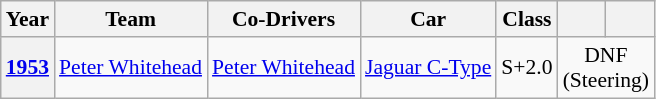<table class="wikitable" style="text-align:center; font-size:90%">
<tr>
<th>Year</th>
<th>Team</th>
<th>Co-Drivers</th>
<th>Car</th>
<th>Class</th>
<th></th>
<th></th>
</tr>
<tr>
<th><a href='#'>1953</a></th>
<td align="left"> <a href='#'>Peter Whitehead</a></td>
<td align="left"> <a href='#'>Peter Whitehead</a></td>
<td align="left"><a href='#'>Jaguar C-Type</a></td>
<td>S+2.0</td>
<td colspan=2>DNF<br>(Steering)</td>
</tr>
</table>
